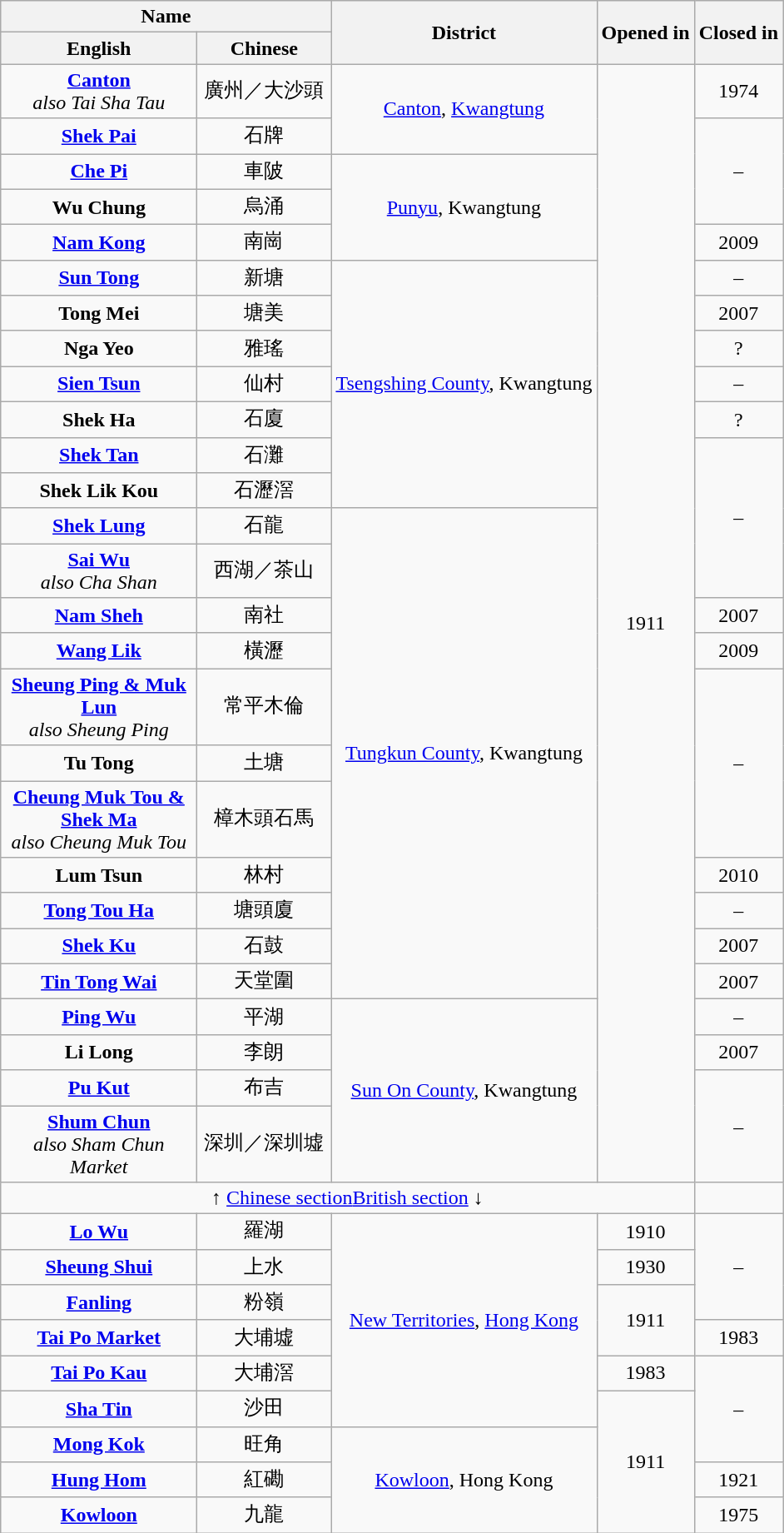<table class="wikitable" style="text-align: center;">
<tr>
<th colspan="2">Name</th>
<th rowspan="2">District</th>
<th rowspan="2">Opened in</th>
<th rowspan="2">Closed in</th>
</tr>
<tr>
<th width="150px">English</th>
<th width="100px">Chinese</th>
</tr>
<tr>
<td><strong><a href='#'>Canton</a></strong><br><em>also Tai Sha Tau</em></td>
<td>廣州／大沙頭</td>
<td rowspan="2"><a href='#'>Canton</a>, <a href='#'>Kwangtung</a></td>
<td rowspan="27">1911</td>
<td>1974</td>
</tr>
<tr>
<td><strong><a href='#'>Shek Pai</a></strong></td>
<td>石牌</td>
<td rowspan="3">–</td>
</tr>
<tr>
<td><strong><a href='#'>Che Pi</a></strong></td>
<td>車陂</td>
<td rowspan="3"><a href='#'>Punyu</a>, Kwangtung</td>
</tr>
<tr>
<td><strong>Wu Chung</strong></td>
<td>烏涌</td>
</tr>
<tr>
<td><strong><a href='#'>Nam Kong</a></strong></td>
<td>南崗</td>
<td>2009</td>
</tr>
<tr>
<td><strong><a href='#'>Sun Tong</a></strong></td>
<td>新塘</td>
<td rowspan="7"><a href='#'>Tsengshing County</a>, Kwangtung</td>
<td>–</td>
</tr>
<tr>
<td><strong>Tong Mei</strong></td>
<td>塘美</td>
<td>2007</td>
</tr>
<tr>
<td><strong>Nga Yeo</strong></td>
<td>雅瑤</td>
<td>?</td>
</tr>
<tr>
<td><strong><a href='#'>Sien Tsun</a></strong></td>
<td>仙村</td>
<td>–</td>
</tr>
<tr>
<td><strong>Shek Ha</strong></td>
<td>石廈</td>
<td>?</td>
</tr>
<tr>
<td><strong><a href='#'>Shek Tan</a></strong></td>
<td>石灘</td>
<td rowspan="4">–</td>
</tr>
<tr>
<td><strong>Shek Lik Kou</strong></td>
<td>石瀝滘</td>
</tr>
<tr>
<td><strong><a href='#'>Shek Lung</a></strong></td>
<td>石龍</td>
<td rowspan="11"><a href='#'>Tungkun County</a>, Kwangtung</td>
</tr>
<tr>
<td><strong><a href='#'>Sai Wu</a></strong> <br><em>also Cha Shan</em></td>
<td>西湖／茶山</td>
</tr>
<tr>
<td><strong><a href='#'>Nam Sheh</a></strong></td>
<td>南社</td>
<td>2007</td>
</tr>
<tr>
<td><strong><a href='#'>Wang Lik</a></strong></td>
<td>橫瀝</td>
<td>2009</td>
</tr>
<tr>
<td><strong><a href='#'>Sheung Ping & Muk Lun</a></strong><br><em>also Sheung Ping</em></td>
<td>常平木倫</td>
<td rowspan="3">–</td>
</tr>
<tr>
<td><strong>Tu Tong</strong></td>
<td>土塘</td>
</tr>
<tr>
<td><strong><a href='#'>Cheung Muk Tou & Shek Ma</a></strong><br><em>also Cheung Muk Tou</em></td>
<td>樟木頭石馬</td>
</tr>
<tr>
<td><strong>Lum Tsun</strong></td>
<td>林村</td>
<td>2010</td>
</tr>
<tr>
<td><strong><a href='#'>Tong Tou Ha</a></strong></td>
<td>塘頭廈</td>
<td>–</td>
</tr>
<tr>
<td><strong><a href='#'>Shek Ku</a></strong></td>
<td>石鼓</td>
<td>2007</td>
</tr>
<tr>
<td><strong><a href='#'>Tin Tong Wai</a></strong></td>
<td>天堂圍</td>
<td>2007</td>
</tr>
<tr>
<td><strong><a href='#'>Ping Wu</a></strong></td>
<td>平湖</td>
<td rowspan="4"><a href='#'>Sun On County</a>, Kwangtung</td>
<td>–</td>
</tr>
<tr>
<td><strong>Li Long</strong></td>
<td>李朗</td>
<td>2007</td>
</tr>
<tr>
<td><strong><a href='#'>Pu Kut</a></strong></td>
<td>布吉</td>
<td rowspan="2">–</td>
</tr>
<tr>
<td><strong><a href='#'>Shum Chun</a></strong><br><em>also Sham Chun Market</em></td>
<td>深圳／深圳墟</td>
</tr>
<tr>
<td colspan="4">↑ <a href='#'>Chinese section</a><a href='#'>British section</a> ↓</td>
<td></td>
</tr>
<tr>
<td><a href='#'><strong>Lo Wu</strong></a></td>
<td>羅湖</td>
<td rowspan="6"><a href='#'>New Territories</a>, <a href='#'>Hong Kong</a></td>
<td>1910</td>
<td rowspan="3">–</td>
</tr>
<tr>
<td><strong><a href='#'>Sheung Shui</a></strong></td>
<td>上水</td>
<td>1930</td>
</tr>
<tr>
<td><strong><a href='#'>Fanling</a></strong></td>
<td>粉嶺</td>
<td rowspan="2">1911</td>
</tr>
<tr>
<td><strong><a href='#'>Tai Po Market</a></strong></td>
<td>大埔墟</td>
<td>1983</td>
</tr>
<tr>
<td><strong><a href='#'>Tai Po Kau</a></strong></td>
<td>大埔滘</td>
<td>1983</td>
<td rowspan="3">–</td>
</tr>
<tr>
<td><strong><a href='#'>Sha Tin</a></strong></td>
<td>沙田</td>
<td rowspan="4">1911</td>
</tr>
<tr>
<td><strong><a href='#'>Mong Kok</a></strong></td>
<td>旺角</td>
<td rowspan="3"><a href='#'>Kowloon</a>, Hong Kong</td>
</tr>
<tr>
<td><strong><a href='#'>Hung Hom</a></strong></td>
<td>紅磡</td>
<td>1921</td>
</tr>
<tr>
<td><strong><a href='#'>Kowloon</a></strong></td>
<td>九龍</td>
<td>1975</td>
</tr>
</table>
